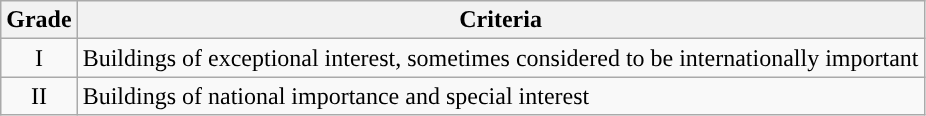<table class="wikitable">
<tr>
<th>Grade</th>
<th>Criteria</th>
</tr>
<tr>
<td align="center" >I</td>
<td>Buildings of exceptional interest, sometimes considered to be internationally important</td>
</tr>
<tr>
<td align="center" >II</td>
<td>Buildings of national importance and special interest</td>
</tr>
</table>
